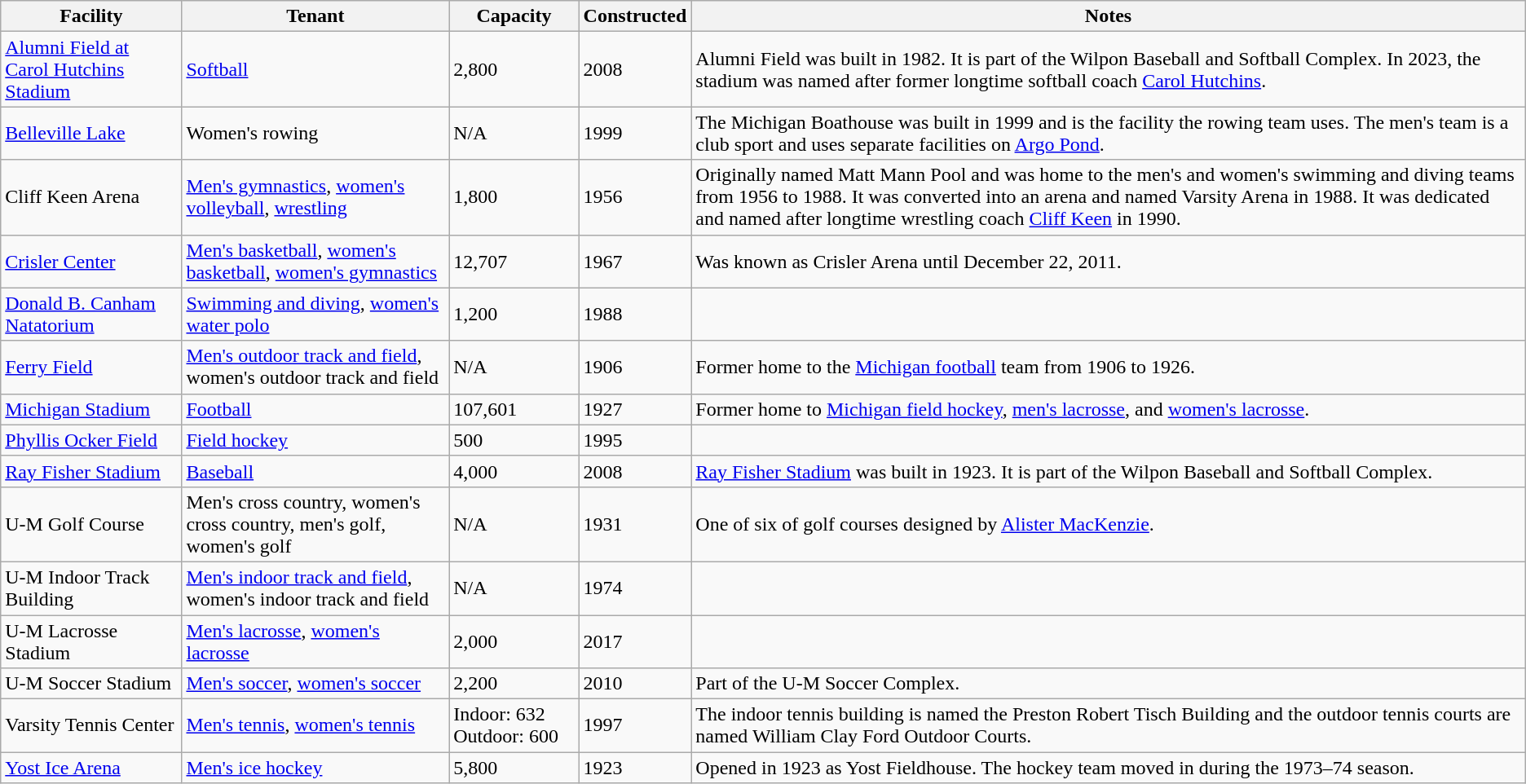<table class="wikitable collapsible collapsed">
<tr>
<th>Facility</th>
<th>Tenant</th>
<th>Capacity</th>
<th>Constructed</th>
<th>Notes</th>
</tr>
<tr>
<td><a href='#'>Alumni Field at Carol Hutchins Stadium</a></td>
<td><a href='#'>Softball</a></td>
<td>2,800</td>
<td>2008</td>
<td>Alumni Field was built in 1982. It is part of the Wilpon Baseball and Softball Complex. In 2023, the stadium was named after former longtime softball coach <a href='#'>Carol Hutchins</a>.</td>
</tr>
<tr>
<td><a href='#'>Belleville Lake</a></td>
<td>Women's rowing</td>
<td>N/A</td>
<td>1999</td>
<td>The Michigan Boathouse was built in 1999 and is the facility the rowing team uses. The men's team is a club sport and uses separate facilities on <a href='#'>Argo Pond</a>.</td>
</tr>
<tr>
<td>Cliff Keen Arena</td>
<td><a href='#'>Men's gymnastics</a>, <a href='#'>women's volleyball</a>, <a href='#'>wrestling</a></td>
<td>1,800</td>
<td>1956</td>
<td>Originally named Matt Mann Pool and was home to the men's and women's swimming and diving teams from 1956 to 1988. It was converted into an arena and named Varsity Arena in 1988. It was dedicated and named after longtime wrestling coach <a href='#'>Cliff Keen</a> in 1990.</td>
</tr>
<tr>
<td><a href='#'>Crisler Center</a></td>
<td><a href='#'>Men's basketball</a>, <a href='#'>women's basketball</a>, <a href='#'>women's gymnastics</a></td>
<td>12,707</td>
<td>1967</td>
<td>Was known as Crisler Arena until December 22, 2011.</td>
</tr>
<tr>
<td><a href='#'>Donald B. Canham Natatorium</a></td>
<td><a href='#'>Swimming and diving</a>, <a href='#'>women's water polo</a></td>
<td>1,200</td>
<td>1988</td>
<td></td>
</tr>
<tr>
<td><a href='#'>Ferry Field</a></td>
<td><a href='#'>Men's outdoor track and field</a>, women's outdoor track and field</td>
<td>N/A</td>
<td>1906</td>
<td>Former home to the <a href='#'>Michigan football</a> team from 1906 to 1926.</td>
</tr>
<tr>
<td><a href='#'>Michigan Stadium</a></td>
<td><a href='#'>Football</a></td>
<td>107,601</td>
<td>1927</td>
<td>Former home to <a href='#'>Michigan field hockey</a>, <a href='#'>men's lacrosse</a>, and <a href='#'>women's lacrosse</a>.</td>
</tr>
<tr>
<td><a href='#'>Phyllis Ocker Field</a></td>
<td><a href='#'>Field hockey</a></td>
<td>500</td>
<td>1995</td>
<td></td>
</tr>
<tr>
<td><a href='#'>Ray Fisher Stadium</a></td>
<td><a href='#'>Baseball</a></td>
<td>4,000</td>
<td>2008</td>
<td><a href='#'>Ray Fisher Stadium</a> was built in 1923. It is part of the Wilpon Baseball and Softball Complex.</td>
</tr>
<tr>
<td>U-M Golf Course</td>
<td>Men's cross country, women's cross country, men's golf, women's golf</td>
<td>N/A</td>
<td>1931</td>
<td>One of six of golf courses designed by <a href='#'>Alister MacKenzie</a>.</td>
</tr>
<tr>
<td>U-M Indoor Track Building</td>
<td><a href='#'>Men's indoor track and field</a>, women's indoor track and field</td>
<td>N/A</td>
<td>1974</td>
<td></td>
</tr>
<tr>
<td>U-M Lacrosse Stadium</td>
<td><a href='#'>Men's lacrosse</a>, <a href='#'>women's lacrosse</a></td>
<td>2,000</td>
<td>2017</td>
</tr>
<tr>
<td>U-M Soccer Stadium</td>
<td><a href='#'>Men's soccer</a>, <a href='#'>women's soccer</a></td>
<td>2,200</td>
<td>2010</td>
<td>Part of the U-M Soccer Complex.</td>
</tr>
<tr>
<td>Varsity Tennis Center</td>
<td><a href='#'>Men's tennis</a>, <a href='#'>women's tennis</a></td>
<td>Indoor: 632 Outdoor: 600</td>
<td>1997</td>
<td>The indoor tennis building is named the Preston Robert Tisch Building and the outdoor tennis courts are named William Clay Ford Outdoor Courts.</td>
</tr>
<tr>
<td><a href='#'>Yost Ice Arena</a></td>
<td><a href='#'>Men's ice hockey</a></td>
<td>5,800</td>
<td>1923</td>
<td>Opened in 1923 as Yost Fieldhouse. The hockey team moved in during the 1973–74 season.</td>
</tr>
</table>
